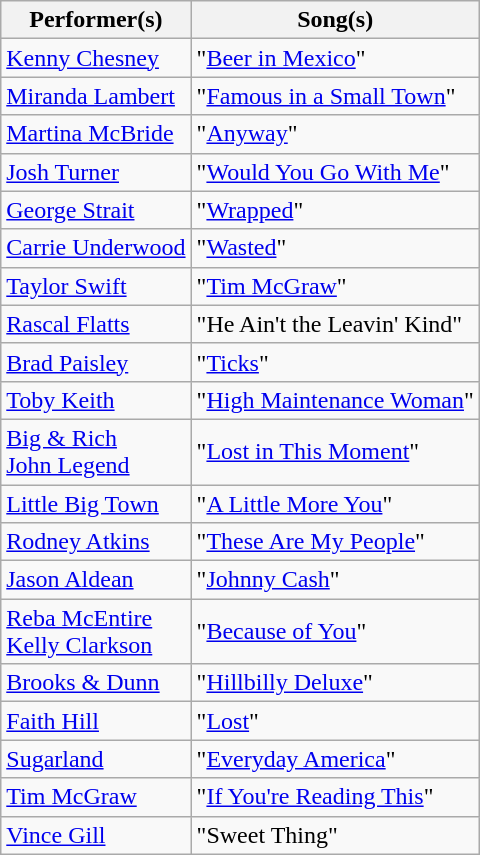<table class="wikitable">
<tr>
<th>Performer(s)</th>
<th>Song(s)</th>
</tr>
<tr>
<td><a href='#'>Kenny Chesney</a></td>
<td>"<a href='#'>Beer in Mexico</a>"</td>
</tr>
<tr>
<td><a href='#'>Miranda Lambert</a></td>
<td>"<a href='#'>Famous in a Small Town</a>"</td>
</tr>
<tr>
<td><a href='#'>Martina McBride</a></td>
<td>"<a href='#'>Anyway</a>"</td>
</tr>
<tr>
<td><a href='#'>Josh Turner</a></td>
<td>"<a href='#'>Would You Go With Me</a>"</td>
</tr>
<tr>
<td><a href='#'>George Strait</a></td>
<td>"<a href='#'>Wrapped</a>"</td>
</tr>
<tr>
<td><a href='#'>Carrie Underwood</a></td>
<td>"<a href='#'>Wasted</a>"</td>
</tr>
<tr>
<td><a href='#'>Taylor Swift</a></td>
<td>"<a href='#'>Tim McGraw</a>"</td>
</tr>
<tr>
<td><a href='#'>Rascal Flatts</a></td>
<td>"He Ain't the Leavin' Kind"</td>
</tr>
<tr>
<td><a href='#'>Brad Paisley</a></td>
<td>"<a href='#'>Ticks</a>"</td>
</tr>
<tr>
<td><a href='#'>Toby Keith</a></td>
<td>"<a href='#'>High Maintenance Woman</a>"</td>
</tr>
<tr>
<td><a href='#'>Big & Rich</a><br><a href='#'>John Legend</a></td>
<td>"<a href='#'>Lost in This Moment</a>"</td>
</tr>
<tr>
<td><a href='#'>Little Big Town</a></td>
<td>"<a href='#'>A Little More You</a>"</td>
</tr>
<tr>
<td><a href='#'>Rodney Atkins</a></td>
<td>"<a href='#'>These Are My People</a>"</td>
</tr>
<tr>
<td><a href='#'>Jason Aldean</a></td>
<td>"<a href='#'>Johnny Cash</a>"</td>
</tr>
<tr>
<td><a href='#'>Reba McEntire</a><br><a href='#'>Kelly Clarkson</a></td>
<td>"<a href='#'>Because of You</a>"</td>
</tr>
<tr>
<td><a href='#'>Brooks & Dunn</a></td>
<td>"<a href='#'>Hillbilly Deluxe</a>"</td>
</tr>
<tr>
<td><a href='#'>Faith Hill</a></td>
<td>"<a href='#'>Lost</a>"</td>
</tr>
<tr>
<td><a href='#'>Sugarland</a></td>
<td>"<a href='#'>Everyday America</a>"</td>
</tr>
<tr>
<td><a href='#'>Tim McGraw</a></td>
<td>"<a href='#'>If You're Reading This</a>"</td>
</tr>
<tr>
<td><a href='#'>Vince Gill</a></td>
<td>"Sweet Thing"</td>
</tr>
</table>
